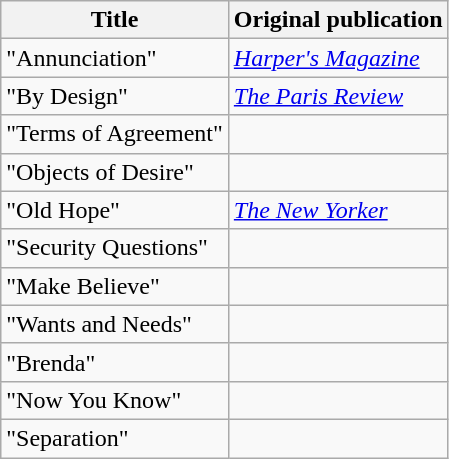<table class="wikitable sortable">
<tr>
<th>Title</th>
<th>Original publication</th>
</tr>
<tr>
<td>"Annunciation"</td>
<td><em><a href='#'>Harper's Magazine</a></em></td>
</tr>
<tr>
<td>"By Design"</td>
<td><em><a href='#'>The Paris Review</a></em></td>
</tr>
<tr>
<td>"Terms of Agreement"</td>
<td></td>
</tr>
<tr>
<td>"Objects of Desire"</td>
<td></td>
</tr>
<tr>
<td>"Old Hope"</td>
<td><em><a href='#'>The New Yorker</a></em></td>
</tr>
<tr>
<td>"Security Questions"</td>
<td></td>
</tr>
<tr>
<td>"Make Believe"</td>
<td></td>
</tr>
<tr>
<td>"Wants and Needs"</td>
<td></td>
</tr>
<tr>
<td>"Brenda"</td>
<td></td>
</tr>
<tr>
<td>"Now You Know"</td>
<td></td>
</tr>
<tr>
<td>"Separation"</td>
<td></td>
</tr>
</table>
